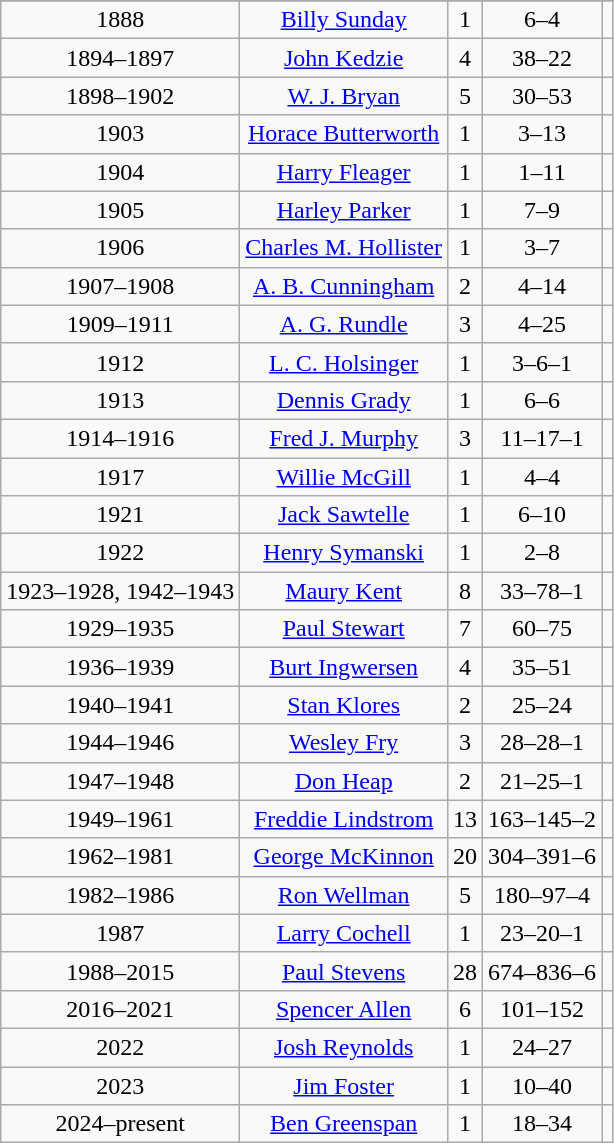<table class="wikitable" style="text-align:center">
<tr>
</tr>
<tr>
<td>1888</td>
<td><a href='#'>Billy Sunday</a></td>
<td>1</td>
<td>6–4</td>
<td></td>
</tr>
<tr>
<td>1894–1897</td>
<td><a href='#'>John Kedzie</a></td>
<td>4</td>
<td>38–22</td>
<td></td>
</tr>
<tr>
<td>1898–1902</td>
<td><a href='#'>W. J. Bryan</a></td>
<td>5</td>
<td>30–53</td>
<td></td>
</tr>
<tr>
<td>1903</td>
<td><a href='#'>Horace Butterworth</a></td>
<td>1</td>
<td>3–13</td>
<td></td>
</tr>
<tr>
<td>1904</td>
<td><a href='#'>Harry Fleager</a></td>
<td>1</td>
<td>1–11</td>
<td></td>
</tr>
<tr>
<td>1905</td>
<td><a href='#'>Harley Parker</a></td>
<td>1</td>
<td>7–9</td>
<td></td>
</tr>
<tr>
<td>1906</td>
<td><a href='#'>Charles M. Hollister</a></td>
<td>1</td>
<td>3–7</td>
<td></td>
</tr>
<tr>
<td>1907–1908</td>
<td><a href='#'>A. B. Cunningham</a></td>
<td>2</td>
<td>4–14</td>
<td></td>
</tr>
<tr>
<td>1909–1911</td>
<td><a href='#'>A. G. Rundle</a></td>
<td>3</td>
<td>4–25</td>
<td></td>
</tr>
<tr>
<td>1912</td>
<td><a href='#'>L. C. Holsinger</a></td>
<td>1</td>
<td>3–6–1</td>
<td></td>
</tr>
<tr>
<td>1913</td>
<td><a href='#'>Dennis Grady</a></td>
<td>1</td>
<td>6–6</td>
<td></td>
</tr>
<tr>
<td>1914–1916</td>
<td><a href='#'>Fred J. Murphy</a></td>
<td>3</td>
<td>11–17–1</td>
<td></td>
</tr>
<tr>
<td>1917</td>
<td><a href='#'>Willie McGill</a></td>
<td>1</td>
<td>4–4</td>
<td></td>
</tr>
<tr>
<td>1921</td>
<td><a href='#'>Jack Sawtelle</a></td>
<td>1</td>
<td>6–10</td>
<td></td>
</tr>
<tr>
<td>1922</td>
<td><a href='#'>Henry Symanski</a></td>
<td>1</td>
<td>2–8</td>
<td></td>
</tr>
<tr>
<td>1923–1928, 1942–1943</td>
<td><a href='#'>Maury Kent</a></td>
<td>8</td>
<td>33–78–1</td>
<td></td>
</tr>
<tr>
<td>1929–1935</td>
<td><a href='#'>Paul Stewart</a></td>
<td>7</td>
<td>60–75</td>
<td></td>
</tr>
<tr>
<td>1936–1939</td>
<td><a href='#'>Burt Ingwersen</a></td>
<td>4</td>
<td>35–51</td>
<td></td>
</tr>
<tr>
<td>1940–1941</td>
<td><a href='#'>Stan Klores</a></td>
<td>2</td>
<td>25–24</td>
<td></td>
</tr>
<tr>
<td>1944–1946</td>
<td><a href='#'>Wesley Fry</a></td>
<td>3</td>
<td>28–28–1</td>
<td></td>
</tr>
<tr>
<td>1947–1948</td>
<td><a href='#'>Don Heap</a></td>
<td>2</td>
<td>21–25–1</td>
<td></td>
</tr>
<tr>
<td>1949–1961</td>
<td><a href='#'>Freddie Lindstrom</a></td>
<td>13</td>
<td>163–145–2</td>
<td></td>
</tr>
<tr>
<td>1962–1981</td>
<td><a href='#'>George McKinnon</a></td>
<td>20</td>
<td>304–391–6</td>
<td></td>
</tr>
<tr>
<td>1982–1986</td>
<td><a href='#'>Ron Wellman</a></td>
<td>5</td>
<td>180–97–4</td>
<td></td>
</tr>
<tr>
<td>1987</td>
<td><a href='#'>Larry Cochell</a></td>
<td>1</td>
<td>23–20–1</td>
<td></td>
</tr>
<tr>
<td>1988–2015</td>
<td><a href='#'>Paul Stevens</a></td>
<td>28</td>
<td>674–836–6</td>
<td></td>
</tr>
<tr>
<td>2016–2021</td>
<td><a href='#'>Spencer Allen</a></td>
<td>6</td>
<td>101–152</td>
<td></td>
</tr>
<tr>
<td>2022</td>
<td><a href='#'>Josh Reynolds</a></td>
<td>1</td>
<td>24–27</td>
<td></td>
</tr>
<tr>
<td>2023</td>
<td><a href='#'>Jim Foster</a></td>
<td>1</td>
<td>10–40</td>
<td></td>
</tr>
<tr>
<td>2024–present</td>
<td><a href='#'>Ben Greenspan</a></td>
<td>1</td>
<td>18–34</td>
<td><br></td>
</tr>
</table>
